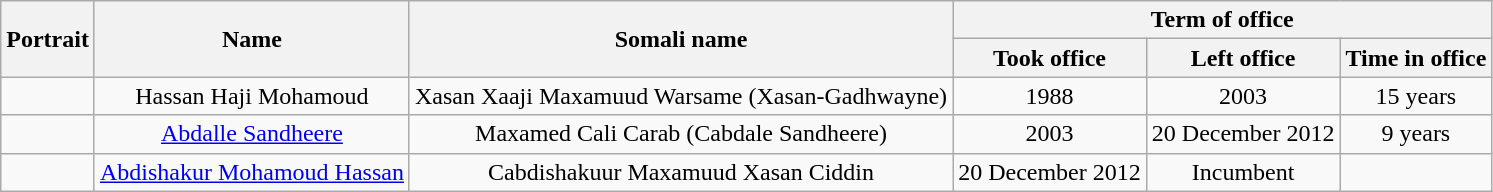<table class="wikitable" style="text-align:center">
<tr>
<th rowspan="2">Portrait</th>
<th rowspan="2">Name</th>
<th rowspan="2">Somali name</th>
<th colspan="3">Term of office</th>
</tr>
<tr>
<th>Took office</th>
<th>Left office</th>
<th>Time in office</th>
</tr>
<tr>
<td></td>
<td>Hassan Haji Mohamoud</td>
<td>Xasan Xaaji Maxamuud Warsame  (Xasan-Gadhwayne)</td>
<td>1988</td>
<td>2003</td>
<td>15 years</td>
</tr>
<tr>
<td></td>
<td><a href='#'>Abdalle Sandheere</a></td>
<td>Maxamed Cali Carab (Cabdale Sandheere)</td>
<td>2003</td>
<td>20 December 2012</td>
<td>9 years</td>
</tr>
<tr>
<td></td>
<td><a href='#'>Abdishakur Mohamoud Hassan</a></td>
<td>Cabdishakuur Maxamuud Xasan Ciddin</td>
<td>20 December 2012</td>
<td>Incumbent</td>
<td></td>
</tr>
</table>
